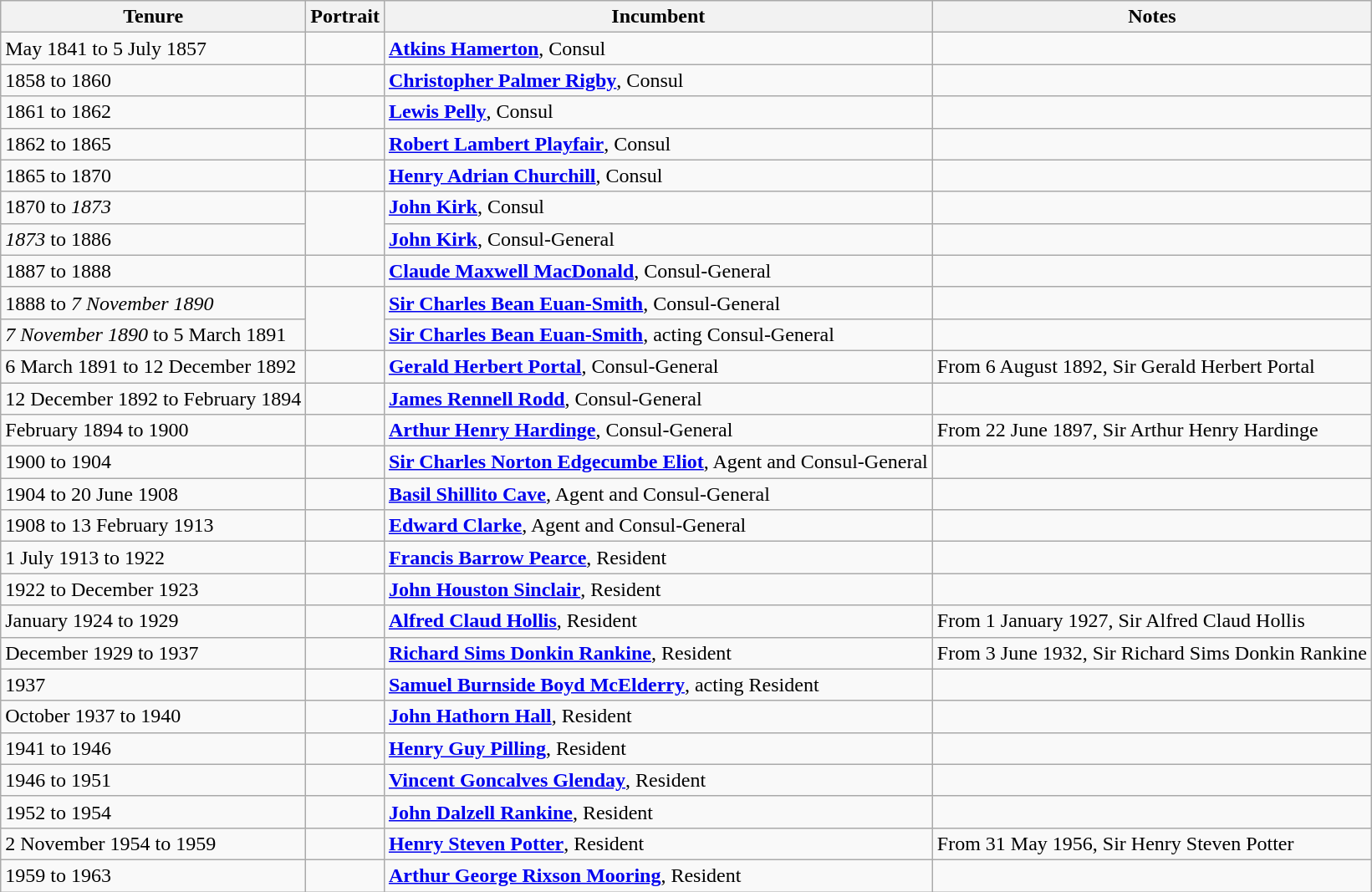<table class="wikitable">
<tr>
<th>Tenure</th>
<th>Portrait</th>
<th>Incumbent</th>
<th>Notes</th>
</tr>
<tr>
<td>May 1841 to 5 July 1857</td>
<td></td>
<td><strong><a href='#'>Atkins Hamerton</a></strong>, Consul</td>
<td></td>
</tr>
<tr>
<td>1858 to 1860</td>
<td></td>
<td><strong><a href='#'>Christopher Palmer Rigby</a></strong>, Consul</td>
<td></td>
</tr>
<tr>
<td>1861 to 1862</td>
<td></td>
<td><strong><a href='#'>Lewis Pelly</a></strong>, Consul</td>
<td></td>
</tr>
<tr>
<td>1862 to 1865</td>
<td></td>
<td><strong><a href='#'>Robert Lambert Playfair</a></strong>, Consul</td>
<td></td>
</tr>
<tr>
<td>1865 to 1870</td>
<td></td>
<td><strong><a href='#'>Henry Adrian Churchill</a></strong>, Consul</td>
<td></td>
</tr>
<tr>
<td>1870 to <em>1873</em></td>
<td rowspan=2></td>
<td><strong><a href='#'>John Kirk</a></strong>, Consul</td>
<td></td>
</tr>
<tr>
<td><em>1873</em> to 1886</td>
<td><strong><a href='#'>John Kirk</a></strong>, Consul-General</td>
<td></td>
</tr>
<tr>
<td>1887 to 1888</td>
<td></td>
<td><strong><a href='#'>Claude Maxwell MacDonald</a></strong>, Consul-General</td>
<td></td>
</tr>
<tr>
<td>1888 to <em>7 November 1890</em></td>
<td rowspan=2></td>
<td><strong><a href='#'>Sir Charles Bean Euan-Smith</a></strong>, Consul-General</td>
<td></td>
</tr>
<tr>
<td><em>7 November 1890</em> to 5 March 1891</td>
<td><strong><a href='#'>Sir Charles Bean Euan-Smith</a></strong>, acting Consul-General</td>
<td></td>
</tr>
<tr>
<td>6 March 1891 to 12 December 1892</td>
<td></td>
<td><strong><a href='#'>Gerald Herbert Portal</a></strong>, Consul-General</td>
<td>From 6 August 1892, Sir Gerald Herbert Portal</td>
</tr>
<tr>
<td>12 December 1892 to February 1894</td>
<td></td>
<td><strong><a href='#'>James Rennell Rodd</a></strong>, Consul-General</td>
<td></td>
</tr>
<tr>
<td>February 1894 to 1900</td>
<td></td>
<td><strong><a href='#'>Arthur Henry Hardinge</a></strong>, Consul-General</td>
<td>From 22 June 1897, Sir Arthur Henry Hardinge</td>
</tr>
<tr>
<td>1900 to 1904</td>
<td></td>
<td><strong><a href='#'>Sir Charles Norton Edgecumbe Eliot</a></strong>, Agent and Consul-General</td>
<td></td>
</tr>
<tr>
<td>1904 to 20 June 1908</td>
<td></td>
<td><strong><a href='#'>Basil Shillito Cave</a></strong>, Agent and Consul-General</td>
<td></td>
</tr>
<tr>
<td>1908 to 13 February 1913</td>
<td></td>
<td><strong><a href='#'>Edward Clarke</a></strong>, Agent and Consul-General</td>
<td></td>
</tr>
<tr>
<td>1 July 1913 to 1922</td>
<td></td>
<td><strong><a href='#'>Francis Barrow Pearce</a></strong>, Resident</td>
<td></td>
</tr>
<tr>
<td>1922 to December 1923</td>
<td></td>
<td><strong><a href='#'>John Houston Sinclair</a></strong>, Resident</td>
<td></td>
</tr>
<tr>
<td>January 1924 to 1929</td>
<td></td>
<td><strong><a href='#'>Alfred Claud Hollis</a></strong>, Resident</td>
<td>From 1 January 1927, Sir Alfred Claud Hollis</td>
</tr>
<tr>
<td>December 1929 to 1937</td>
<td></td>
<td><strong><a href='#'>Richard Sims Donkin Rankine</a></strong>, Resident</td>
<td>From 3 June 1932, Sir Richard Sims Donkin Rankine</td>
</tr>
<tr>
<td>1937</td>
<td></td>
<td><strong><a href='#'>Samuel Burnside Boyd McElderry</a></strong>, acting Resident</td>
<td></td>
</tr>
<tr>
<td>October 1937 to 1940</td>
<td></td>
<td><strong><a href='#'>John Hathorn Hall</a></strong>, Resident</td>
<td></td>
</tr>
<tr>
<td>1941 to 1946</td>
<td></td>
<td><strong><a href='#'>Henry Guy Pilling</a></strong>, Resident</td>
<td></td>
</tr>
<tr>
<td>1946 to 1951</td>
<td></td>
<td><strong><a href='#'>Vincent Goncalves Glenday</a></strong>, Resident</td>
<td></td>
</tr>
<tr>
<td>1952 to 1954</td>
<td></td>
<td><strong><a href='#'>John Dalzell Rankine</a></strong>, Resident</td>
<td></td>
</tr>
<tr>
<td>2 November 1954 to 1959</td>
<td></td>
<td><strong><a href='#'>Henry Steven Potter</a></strong>, Resident</td>
<td>From 31 May 1956, Sir Henry Steven Potter</td>
</tr>
<tr>
<td>1959 to 1963</td>
<td></td>
<td><strong><a href='#'>Arthur George Rixson Mooring</a></strong>, Resident</td>
<td></td>
</tr>
</table>
